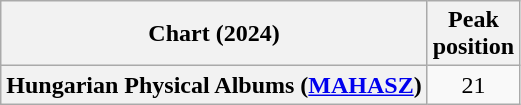<table class="wikitable sortable plainrowheaders" style="text-align:center">
<tr>
<th>Chart (2024)</th>
<th>Peak<br>position</th>
</tr>
<tr>
<th scope="row">Hungarian Physical Albums (<a href='#'>MAHASZ</a>)</th>
<td>21</td>
</tr>
</table>
